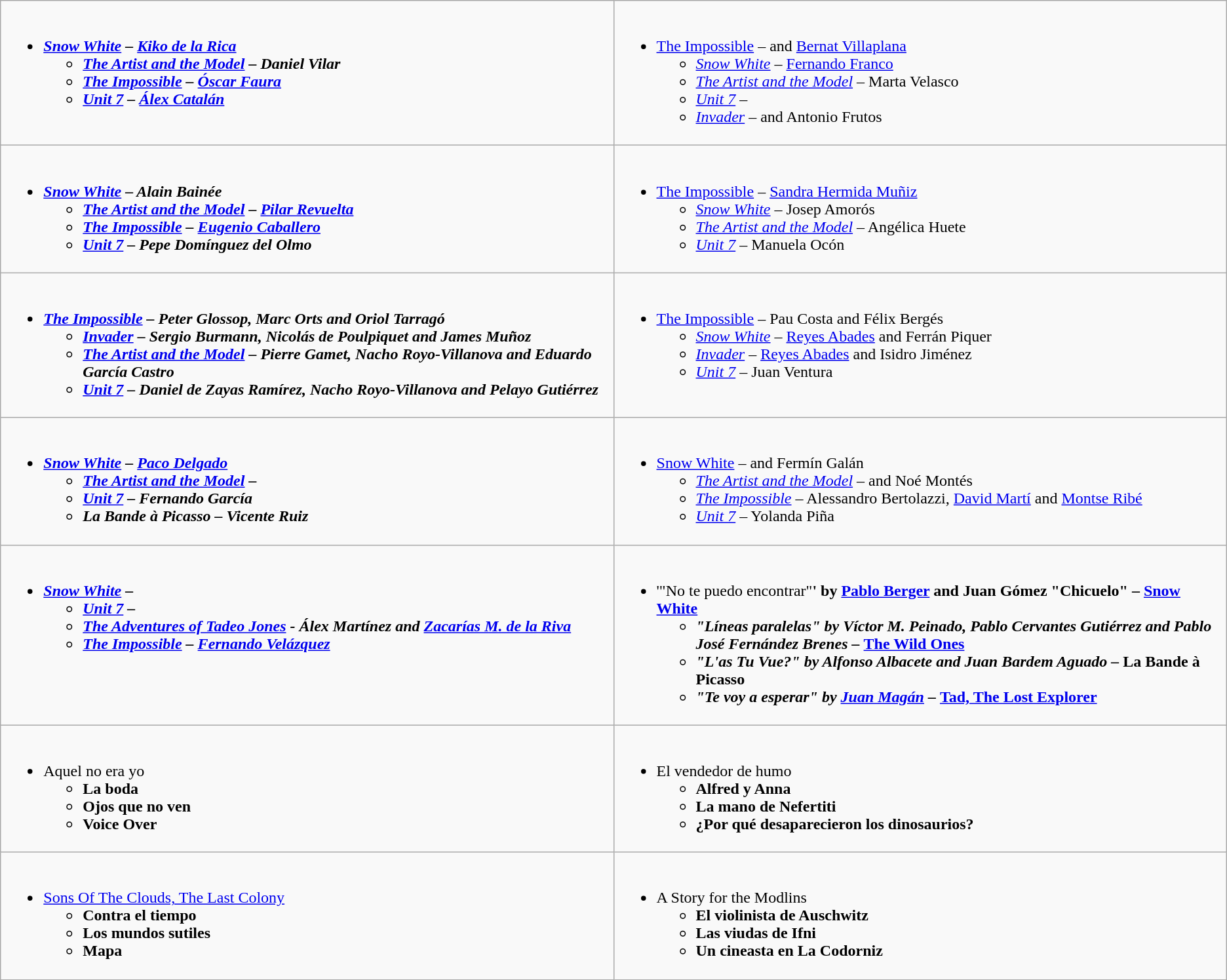<table class=wikitable style="width=100%">
<tr>
<td style="vertical-align:top;" width="50%"><br><ul><li><strong><em><a href='#'>Snow White</a><em> – <a href='#'>Kiko de la Rica</a><strong><ul><li></em><a href='#'>The Artist and the Model</a><em> – Daniel Vilar</li><li></em><a href='#'>The Impossible</a><em> – <a href='#'>Óscar Faura</a></li><li></em><a href='#'>Unit 7</a><em> – <a href='#'>Álex Catalán</a></li></ul></li></ul></td>
<td style="vertical-align:top;" width="50%"><br><ul><li></em></strong><a href='#'>The Impossible</a></em> –  and <a href='#'>Bernat Villaplana</a></strong><ul><li><em><a href='#'>Snow White</a></em> – <a href='#'>Fernando Franco</a></li><li><em><a href='#'>The Artist and the Model</a></em> – Marta Velasco</li><li><em><a href='#'>Unit 7</a></em> – </li><li><em><a href='#'>Invader</a></em> –  and Antonio Frutos</li></ul></li></ul></td>
</tr>
<tr>
<td style="vertical-align:top;" width="50%"><br><ul><li><strong><em><a href='#'>Snow White</a><em> – Alain Bainée<strong><ul><li></em><a href='#'>The Artist and the Model</a><em> – <a href='#'>Pilar Revuelta</a></li><li></em><a href='#'>The Impossible</a><em> – <a href='#'>Eugenio Caballero</a></li><li></em><a href='#'>Unit 7</a><em> – Pepe Domínguez del Olmo</li></ul></li></ul></td>
<td style="vertical-align:top;" width="50%"><br><ul><li></em></strong><a href='#'>The Impossible</a></em> – <a href='#'>Sandra Hermida Muñiz</a></strong><ul><li><em><a href='#'>Snow White</a></em> – Josep Amorós</li><li><em><a href='#'>The Artist and the Model</a></em> – Angélica Huete</li><li><em><a href='#'>Unit 7</a></em> – Manuela Ocón</li></ul></li></ul></td>
</tr>
<tr>
<td style="vertical-align:top;" width="50%"><br><ul><li><strong><em><a href='#'>The Impossible</a><em> – Peter Glossop, Marc Orts and Oriol Tarragó<strong><ul><li></em><a href='#'>Invader</a><em> – Sergio Burmann, Nicolás de Poulpiquet and James Muñoz</li><li></em><a href='#'>The Artist and the Model</a><em> – Pierre Gamet, Nacho Royo-Villanova and Eduardo García Castro</li><li></em><a href='#'>Unit 7</a><em> – Daniel de Zayas Ramírez, Nacho Royo-Villanova and Pelayo Gutiérrez</li></ul></li></ul></td>
<td style="vertical-align:top;" width="50%"><br><ul><li></em></strong><a href='#'>The Impossible</a></em> – Pau Costa and Félix Bergés</strong><ul><li><em><a href='#'>Snow White</a></em> – <a href='#'>Reyes Abades</a> and Ferrán Piquer</li><li><em><a href='#'>Invader</a></em> – <a href='#'>Reyes Abades</a> and Isidro Jiménez</li><li><em><a href='#'>Unit 7</a></em> – Juan Ventura</li></ul></li></ul></td>
</tr>
<tr>
<td style="vertical-align:top;" width="50%"><br><ul><li><strong><em><a href='#'>Snow White</a><em> – <a href='#'>Paco Delgado</a><strong><ul><li></em><a href='#'>The Artist and the Model</a><em> – </li><li></em><a href='#'>Unit 7</a><em> – Fernando García</li><li></em>La Bande à Picasso<em> – Vicente Ruiz</li></ul></li></ul></td>
<td style="vertical-align:top;" width="50%"><br><ul><li></em></strong><a href='#'>Snow White</a></em> –  and Fermín Galán</strong><ul><li><em><a href='#'>The Artist and the Model</a></em> –  and Noé Montés</li><li><em><a href='#'>The Impossible</a></em> – Alessandro Bertolazzi, <a href='#'>David Martí</a> and <a href='#'>Montse Ribé</a></li><li><em><a href='#'>Unit 7</a></em> – Yolanda Piña</li></ul></li></ul></td>
</tr>
<tr>
<td style="vertical-align:top;" width="50%"><br><ul><li><strong><em><a href='#'>Snow White</a><em> – <strong><ul><li></em><a href='#'>Unit 7</a><em> – </li><li></em><a href='#'>The Adventures of Tadeo Jones</a><em> - Álex Martínez and <a href='#'>Zacarías M. de la Riva</a></li><li></em><a href='#'>The Impossible</a><em> – <a href='#'>Fernando Velázquez</a></li></ul></li></ul></td>
<td style="vertical-align:top;" width="50%"><br><ul><li></strong>'"No te puedo encontrar"<strong>' by <a href='#'>Pablo Berger</a> and Juan Gómez "Chicuelo" – </em><a href='#'>Snow White</a><em><ul><li>"Líneas paralelas" by Víctor M. Peinado, Pablo Cervantes Gutiérrez and Pablo José Fernández Brenes – </em><a href='#'>The Wild Ones</a><em></li><li>"L'as Tu Vue?" by Alfonso Albacete and Juan Bardem Aguado – </em>La Bande à Picasso<em></li><li>"Te voy a esperar" by <a href='#'>Juan Magán</a> – </em><a href='#'>Tad, The Lost Explorer</a><em></li></ul></li></ul></td>
</tr>
<tr>
<td style="vertical-align:top;" width="50%"><br><ul><li></em></strong>Aquel no era yo<strong><em><ul><li></em>La boda<em></li><li></em>Ojos que no ven<em></li><li></em>Voice Over<em></li></ul></li></ul></td>
<td style="vertical-align:top;" width="50%"><br><ul><li></em></strong>El vendedor de humo<strong><em><ul><li></em>Alfred y Anna<em></li><li></em>La mano de Nefertiti<em></li><li></em>¿Por qué desaparecieron los dinosaurios?<em></li></ul></li></ul></td>
</tr>
<tr>
<td style="vertical-align:top;" width="50%"><br><ul><li></em></strong><a href='#'>Sons Of The Clouds, The Last Colony</a><strong><em><ul><li></em>Contra el tiempo<em></li><li></em>Los mundos sutiles<em></li><li></em>Mapa<em></li></ul></li></ul></td>
<td style="vertical-align:top;" width="50%"><br><ul><li></em></strong>A Story for the Modlins<strong><em><ul><li></em>El violinista de Auschwitz<em></li><li></em>Las viudas de Ifni<em></li><li></em>Un cineasta en La Codorniz<em></li></ul></li></ul></td>
</tr>
</table>
